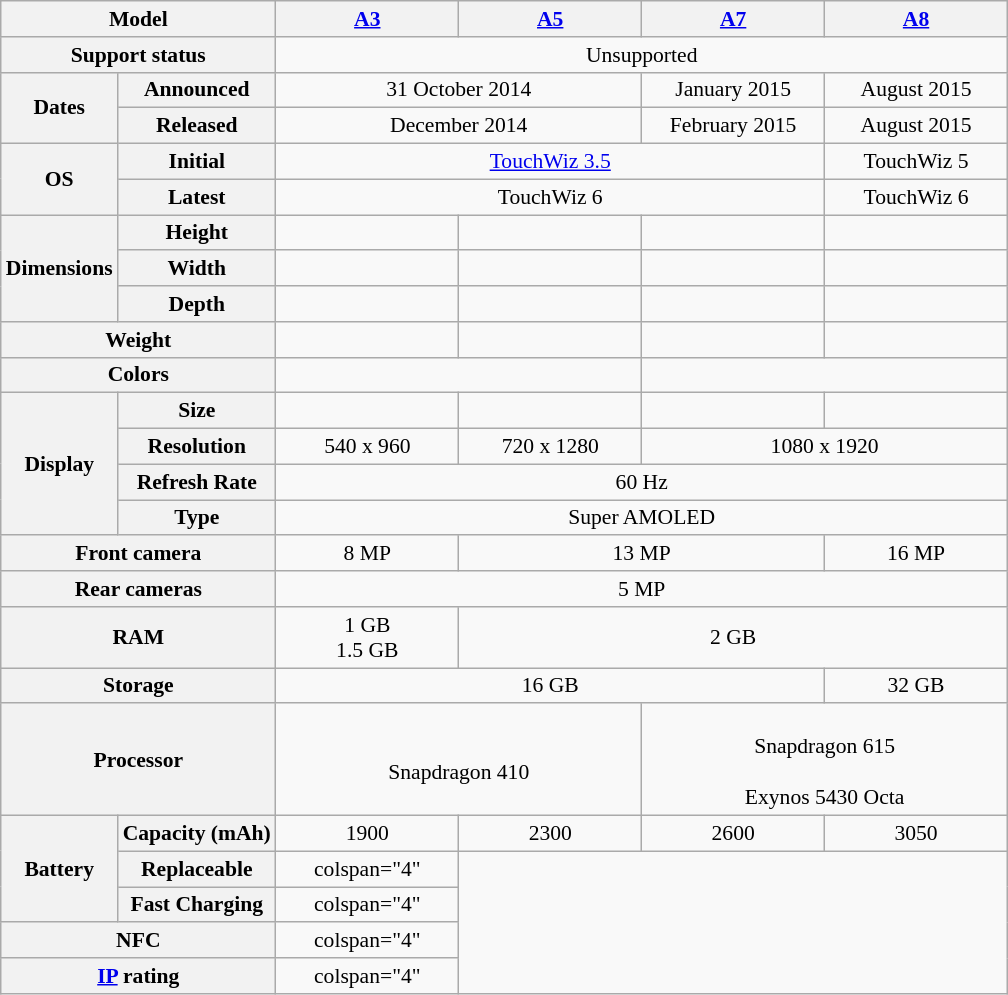<table class="wikitable" style="text-align:center; font-size:90%;">
<tr>
<th colspan="2">Model</th>
<th style="min-width: 8em"><a href='#'>A3</a></th>
<th style="min-width: 8em"><a href='#'>A5</a></th>
<th style="min-width: 8em"><a href='#'>A7</a></th>
<th style="min-width: 8em"><a href='#'>A8</a></th>
</tr>
<tr>
<th colspan="2">Support status</th>
<td colspan="4">Unsupported</td>
</tr>
<tr>
<th rowspan="2">Dates</th>
<th>Announced</th>
<td colspan="2">31 October 2014</td>
<td>January 2015</td>
<td>August 2015</td>
</tr>
<tr>
<th>Released</th>
<td colspan="2">December 2014</td>
<td>February 2015</td>
<td>August 2015</td>
</tr>
<tr>
<th rowspan="2">OS</th>
<th>Initial</th>
<td colspan="3"><a href='#'>TouchWiz 3.5</a><br></td>
<td>TouchWiz 5<br></td>
</tr>
<tr>
<th>Latest</th>
<td colspan="3">TouchWiz 6<br></td>
<td>TouchWiz 6<br></td>
</tr>
<tr>
<th rowspan="3">Dimensions<br></th>
<th>Height</th>
<td></td>
<td></td>
<td></td>
<td></td>
</tr>
<tr>
<th>Width</th>
<td></td>
<td></td>
<td></td>
<td></td>
</tr>
<tr>
<th>Depth</th>
<td></td>
<td></td>
<td></td>
<td></td>
</tr>
<tr>
<th colspan="2">Weight<br></th>
<td></td>
<td></td>
<td></td>
<td></td>
</tr>
<tr>
<th colspan="2">Colors</th>
<td colspan="2">     </td>
<td colspan="2">  </td>
</tr>
<tr>
<th rowspan="4">Display</th>
<th>Size</th>
<td></td>
<td></td>
<td></td>
<td></td>
</tr>
<tr>
<th>Resolution</th>
<td>540 x 960</td>
<td>720 x 1280</td>
<td colspan="2">1080 x 1920</td>
</tr>
<tr>
<th>Refresh Rate</th>
<td colspan="4">60 Hz</td>
</tr>
<tr>
<th>Type</th>
<td colspan="4">Super AMOLED</td>
</tr>
<tr>
<th colspan="2">Front camera</th>
<td>8 MP</td>
<td colspan="2">13 MP</td>
<td>16 MP</td>
</tr>
<tr>
<th colspan="2">Rear cameras</th>
<td colspan="4">5 MP</td>
</tr>
<tr>
<th colspan="2">RAM</th>
<td>1 GB<br>1.5 GB</td>
<td colspan="3">2 GB</td>
</tr>
<tr>
<th colspan="2">Storage</th>
<td colspan="3">16 GB</td>
<td>32 GB</td>
</tr>
<tr>
<th colspan="2">Processor</th>
<td colspan="2"><br>Snapdragon 410</td>
<td colspan="2"><br>Snapdragon 615<br><br>Exynos 5430 Octa</td>
</tr>
<tr>
<th rowspan="3">Battery</th>
<th>Capacity (mAh)</th>
<td>1900</td>
<td>2300</td>
<td>2600</td>
<td>3050</td>
</tr>
<tr>
<th>Replaceable</th>
<td>colspan="4" </td>
</tr>
<tr>
<th>Fast Charging</th>
<td>colspan="4" </td>
</tr>
<tr>
<th colspan="2">NFC</th>
<td>colspan="4" </td>
</tr>
<tr>
<th colspan="2"><a href='#'>IP</a> rating</th>
<td>colspan="4" </td>
</tr>
</table>
